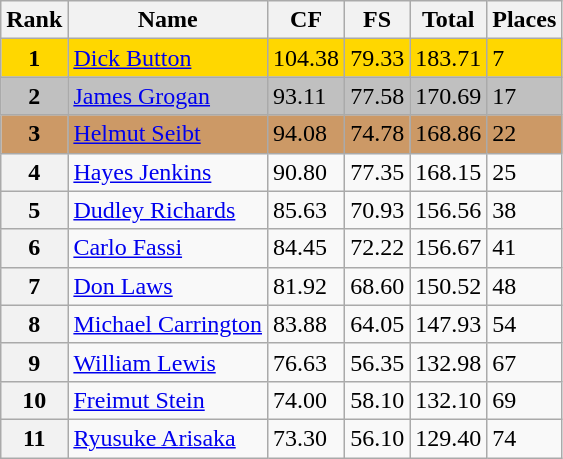<table class="wikitable">
<tr>
<th>Rank</th>
<th>Name</th>
<th>CF</th>
<th>FS</th>
<th>Total</th>
<th>Places</th>
</tr>
<tr bgcolor=gold>
<td align=center><strong>1</strong></td>
<td> <a href='#'>Dick Button</a></td>
<td>104.38</td>
<td>79.33</td>
<td>183.71</td>
<td>7</td>
</tr>
<tr bgcolor=silver>
<td align=center><strong>2</strong></td>
<td> <a href='#'>James Grogan</a></td>
<td>93.11</td>
<td>77.58</td>
<td>170.69</td>
<td>17</td>
</tr>
<tr bgcolor=cc9966>
<td align=center><strong>3</strong></td>
<td> <a href='#'>Helmut Seibt</a></td>
<td>94.08</td>
<td>74.78</td>
<td>168.86</td>
<td>22</td>
</tr>
<tr>
<th>4</th>
<td> <a href='#'>Hayes Jenkins</a></td>
<td>90.80</td>
<td>77.35</td>
<td>168.15</td>
<td>25</td>
</tr>
<tr>
<th>5</th>
<td> <a href='#'>Dudley Richards</a></td>
<td>85.63</td>
<td>70.93</td>
<td>156.56</td>
<td>38</td>
</tr>
<tr>
<th>6</th>
<td> <a href='#'>Carlo Fassi</a></td>
<td>84.45</td>
<td>72.22</td>
<td>156.67</td>
<td>41</td>
</tr>
<tr>
<th>7</th>
<td> <a href='#'>Don Laws</a></td>
<td>81.92</td>
<td>68.60</td>
<td>150.52</td>
<td>48</td>
</tr>
<tr>
<th>8</th>
<td> <a href='#'>Michael Carrington</a></td>
<td>83.88</td>
<td>64.05</td>
<td>147.93</td>
<td>54</td>
</tr>
<tr>
<th>9</th>
<td> <a href='#'>William Lewis</a></td>
<td>76.63</td>
<td>56.35</td>
<td>132.98</td>
<td>67</td>
</tr>
<tr>
<th>10</th>
<td> <a href='#'>Freimut Stein</a></td>
<td>74.00</td>
<td>58.10</td>
<td>132.10</td>
<td>69</td>
</tr>
<tr>
<th>11</th>
<td> <a href='#'>Ryusuke Arisaka</a></td>
<td>73.30</td>
<td>56.10</td>
<td>129.40</td>
<td>74</td>
</tr>
</table>
